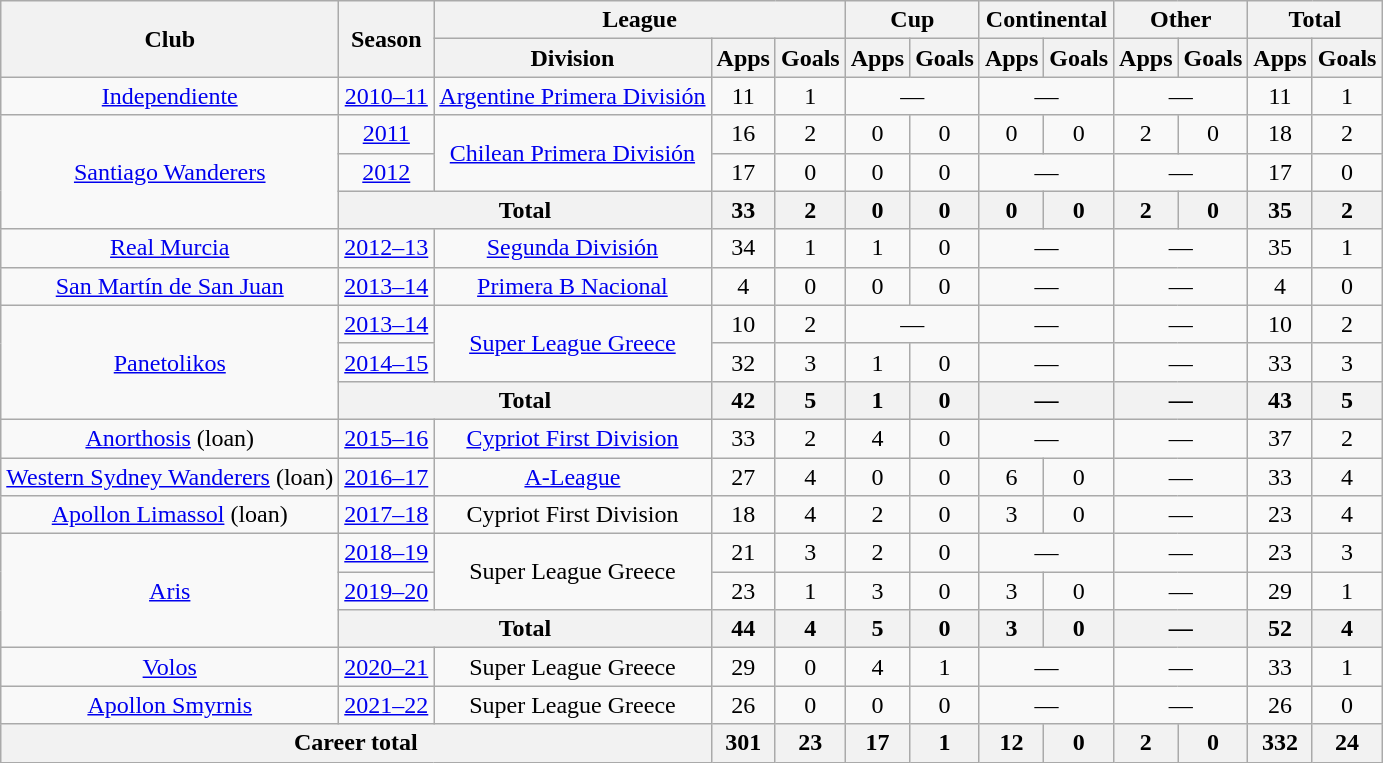<table class="wikitable" style="text-align: center;">
<tr>
<th rowspan="2">Club</th>
<th rowspan="2">Season</th>
<th colspan="3">League</th>
<th colspan="2">Cup</th>
<th colspan="2">Continental</th>
<th colspan="2">Other</th>
<th colspan="2">Total</th>
</tr>
<tr>
<th>Division</th>
<th>Apps</th>
<th>Goals</th>
<th>Apps</th>
<th>Goals</th>
<th>Apps</th>
<th>Goals</th>
<th>Apps</th>
<th>Goals</th>
<th>Apps</th>
<th>Goals</th>
</tr>
<tr>
<td><a href='#'>Independiente</a></td>
<td><a href='#'>2010–11</a></td>
<td><a href='#'>Argentine Primera División</a></td>
<td>11</td>
<td>1</td>
<td colspan="2">—</td>
<td colspan="2">—</td>
<td colspan="2">—</td>
<td>11</td>
<td>1</td>
</tr>
<tr>
<td rowspan="3"><a href='#'>Santiago Wanderers</a></td>
<td><a href='#'>2011</a></td>
<td rowspan="2"><a href='#'>Chilean Primera División</a></td>
<td>16</td>
<td>2</td>
<td>0</td>
<td>0</td>
<td>0</td>
<td>0</td>
<td>2</td>
<td>0</td>
<td>18</td>
<td>2</td>
</tr>
<tr>
<td><a href='#'>2012</a></td>
<td>17</td>
<td>0</td>
<td>0</td>
<td>0</td>
<td colspan="2">—</td>
<td colspan="2">—</td>
<td>17</td>
<td>0</td>
</tr>
<tr>
<th colspan="2">Total</th>
<th>33</th>
<th>2</th>
<th>0</th>
<th>0</th>
<th>0</th>
<th>0</th>
<th>2</th>
<th>0</th>
<th>35</th>
<th>2</th>
</tr>
<tr>
<td><a href='#'>Real Murcia</a></td>
<td><a href='#'>2012–13</a></td>
<td><a href='#'>Segunda División</a></td>
<td>34</td>
<td>1</td>
<td>1</td>
<td>0</td>
<td colspan="2">—</td>
<td colspan="2">—</td>
<td>35</td>
<td>1</td>
</tr>
<tr>
<td><a href='#'>San Martín de San Juan</a></td>
<td><a href='#'>2013–14</a></td>
<td><a href='#'>Primera B Nacional</a></td>
<td>4</td>
<td>0</td>
<td>0</td>
<td>0</td>
<td colspan="2">—</td>
<td colspan="2">—</td>
<td>4</td>
<td>0</td>
</tr>
<tr>
<td rowspan="3"><a href='#'>Panetolikos</a></td>
<td><a href='#'>2013–14</a></td>
<td rowspan="2"><a href='#'>Super League Greece</a></td>
<td>10</td>
<td>2</td>
<td colspan="2">—</td>
<td colspan="2">—</td>
<td colspan="2">—</td>
<td>10</td>
<td>2</td>
</tr>
<tr>
<td><a href='#'>2014–15</a></td>
<td>32</td>
<td>3</td>
<td>1</td>
<td>0</td>
<td colspan="2">—</td>
<td colspan="2">—</td>
<td>33</td>
<td>3</td>
</tr>
<tr>
<th colspan="2">Total</th>
<th>42</th>
<th>5</th>
<th>1</th>
<th>0</th>
<th colspan="2">—</th>
<th colspan="2">—</th>
<th>43</th>
<th>5</th>
</tr>
<tr>
<td><a href='#'>Anorthosis</a> (loan)</td>
<td><a href='#'>2015–16</a></td>
<td><a href='#'>Cypriot First Division</a></td>
<td>33</td>
<td>2</td>
<td>4</td>
<td>0</td>
<td colspan="2">—</td>
<td colspan="2">—</td>
<td>37</td>
<td>2</td>
</tr>
<tr>
<td><a href='#'>Western Sydney Wanderers</a> (loan)</td>
<td><a href='#'>2016–17</a></td>
<td><a href='#'>A-League</a></td>
<td>27</td>
<td>4</td>
<td>0</td>
<td>0</td>
<td>6</td>
<td>0</td>
<td colspan="2">—</td>
<td>33</td>
<td>4</td>
</tr>
<tr>
<td><a href='#'>Apollon Limassol</a> (loan)</td>
<td><a href='#'>2017–18</a></td>
<td>Cypriot First Division</td>
<td>18</td>
<td>4</td>
<td>2</td>
<td>0</td>
<td>3</td>
<td>0</td>
<td colspan="2">—</td>
<td>23</td>
<td>4</td>
</tr>
<tr>
<td rowspan="3"><a href='#'>Aris</a></td>
<td><a href='#'>2018–19</a></td>
<td rowspan="2">Super League Greece</td>
<td>21</td>
<td>3</td>
<td>2</td>
<td>0</td>
<td colspan="2">—</td>
<td colspan="2">—</td>
<td>23</td>
<td>3</td>
</tr>
<tr>
<td><a href='#'>2019–20</a></td>
<td>23</td>
<td>1</td>
<td>3</td>
<td>0</td>
<td>3</td>
<td>0</td>
<td colspan="2">—</td>
<td>29</td>
<td>1</td>
</tr>
<tr>
<th colspan="2">Total</th>
<th>44</th>
<th>4</th>
<th>5</th>
<th>0</th>
<th>3</th>
<th>0</th>
<th colspan="2">—</th>
<th>52</th>
<th>4</th>
</tr>
<tr>
<td><a href='#'>Volos</a></td>
<td><a href='#'>2020–21</a></td>
<td>Super League Greece</td>
<td>29</td>
<td>0</td>
<td>4</td>
<td>1</td>
<td colspan="2">—</td>
<td colspan="2">—</td>
<td>33</td>
<td>1</td>
</tr>
<tr>
<td><a href='#'>Apollon Smyrnis</a></td>
<td><a href='#'>2021–22</a></td>
<td>Super League Greece</td>
<td>26</td>
<td>0</td>
<td>0</td>
<td>0</td>
<td colspan="2">—</td>
<td colspan="2">—</td>
<td>26</td>
<td>0</td>
</tr>
<tr>
<th colspan="3">Career total</th>
<th>301</th>
<th>23</th>
<th>17</th>
<th>1</th>
<th>12</th>
<th>0</th>
<th>2</th>
<th>0</th>
<th>332</th>
<th>24</th>
</tr>
</table>
